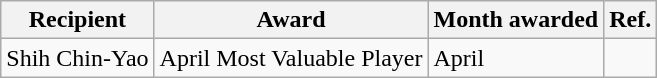<table class="wikitable">
<tr>
<th>Recipient</th>
<th>Award</th>
<th>Month awarded</th>
<th>Ref.</th>
</tr>
<tr>
<td>Shih Chin-Yao</td>
<td>April Most Valuable Player</td>
<td>April</td>
<td></td>
</tr>
</table>
